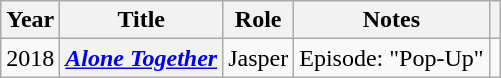<table class="wikitable sortable plainrowheaders">
<tr>
<th scope="col">Year</th>
<th scope="col">Title</th>
<th scope="col">Role</th>
<th scope="col" class="unsortable">Notes</th>
<th scope="col" class="unsortable"></th>
</tr>
<tr>
<td>2018</td>
<th scope="row"><em><a href='#'>Alone Together</a></em></th>
<td>Jasper</td>
<td>Episode: "Pop-Up"</td>
<td style="text-align:center;"></td>
</tr>
</table>
